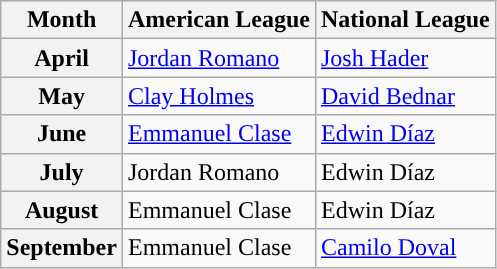<table class="wikitable">
<tr>
<th>Month</th>
<th>American League</th>
<th>National League</th>
</tr>
<tr>
<th>April</th>
<td><a href='#'>Jordan Romano</a></td>
<td><a href='#'>Josh Hader</a></td>
</tr>
<tr>
<th>May</th>
<td><a href='#'>Clay Holmes</a></td>
<td><a href='#'>David Bednar</a></td>
</tr>
<tr>
<th>June</th>
<td><a href='#'>Emmanuel Clase</a></td>
<td><a href='#'>Edwin Díaz</a></td>
</tr>
<tr>
<th>July</th>
<td>Jordan Romano</td>
<td>Edwin Díaz</td>
</tr>
<tr>
<th>August</th>
<td>Emmanuel Clase</td>
<td>Edwin Díaz</td>
</tr>
<tr>
<th>September</th>
<td>Emmanuel Clase</td>
<td><a href='#'>Camilo Doval</a></td>
</tr>
</table>
